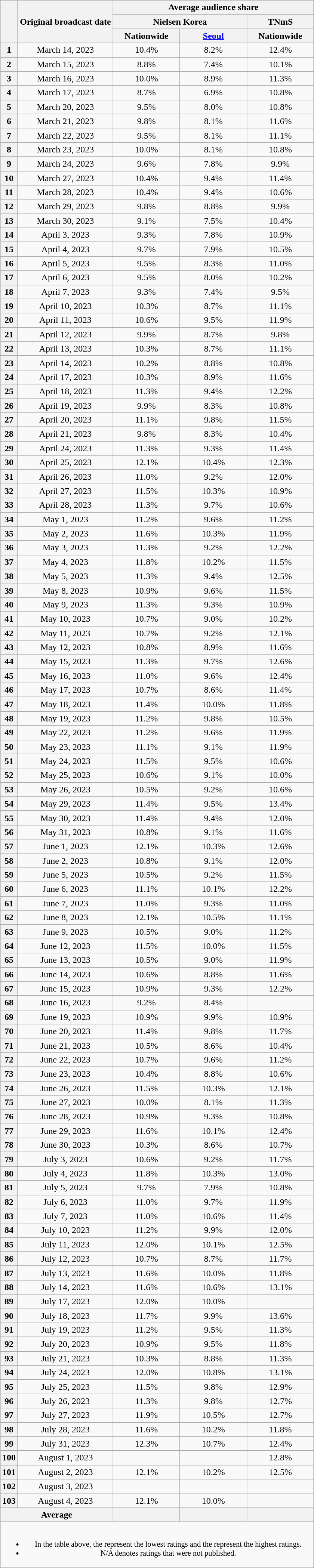<table class="wikitable plainrowheaders" style="text-align:center; max-width:600px; margin-left:auto; margin-right:auto">
<tr>
<th rowspan="3"></th>
<th rowspan="3">Original broadcast date</th>
<th colspan="3">Average audience share</th>
</tr>
<tr>
<th colspan="2">Nielsen Korea</th>
<th scope="col">TNmS</th>
</tr>
<tr>
<th scope="col" style="width:7em">Nationwide</th>
<th scope="col" style="width:7em"><a href='#'>Seoul</a></th>
<th scope="col" style="width:7em">Nationwide</th>
</tr>
<tr>
<th>1</th>
<td>March 14, 2023</td>
<td>10.4% </td>
<td>8.2% </td>
<td>12.4% </td>
</tr>
<tr>
<th>2</th>
<td>March 15, 2023</td>
<td>8.8% </td>
<td>7.4% </td>
<td>10.1% </td>
</tr>
<tr>
<th>3</th>
<td>March 16, 2023</td>
<td>10.0% </td>
<td>8.9% </td>
<td>11.3% </td>
</tr>
<tr>
<th>4</th>
<td>March 17, 2023</td>
<td>8.7% </td>
<td>6.9% </td>
<td>10.8% </td>
</tr>
<tr>
<th>5</th>
<td>March 20, 2023</td>
<td>9.5% </td>
<td>8.0% </td>
<td>10.8% </td>
</tr>
<tr>
<th>6</th>
<td>March 21, 2023</td>
<td>9.8% </td>
<td>8.1% </td>
<td>11.6% </td>
</tr>
<tr>
<th>7</th>
<td>March 22, 2023</td>
<td>9.5% </td>
<td>8.1% </td>
<td>11.1% </td>
</tr>
<tr>
<th>8</th>
<td>March 23, 2023</td>
<td>10.0% </td>
<td>8.1% </td>
<td>10.8% </td>
</tr>
<tr>
<th>9</th>
<td>March 24, 2023</td>
<td>9.6% </td>
<td>7.8% </td>
<td>9.9% </td>
</tr>
<tr>
<th>10</th>
<td>March 27, 2023</td>
<td>10.4% </td>
<td>9.4% </td>
<td>11.4% </td>
</tr>
<tr>
<th>11</th>
<td>March 28, 2023</td>
<td>10.4% </td>
<td>9.4% </td>
<td>10.6% </td>
</tr>
<tr>
<th>12</th>
<td>March 29, 2023</td>
<td>9.8% </td>
<td>8.8% </td>
<td>9.9% </td>
</tr>
<tr>
<th>13</th>
<td>March 30, 2023</td>
<td>9.1% </td>
<td>7.5% </td>
<td>10.4% </td>
</tr>
<tr>
<th>14</th>
<td>April 3, 2023</td>
<td>9.3% </td>
<td>7.8% </td>
<td>10.9% </td>
</tr>
<tr>
<th>15</th>
<td>April 4, 2023</td>
<td>9.7% </td>
<td>7.9% </td>
<td>10.5% </td>
</tr>
<tr>
<th>16</th>
<td>April 5, 2023</td>
<td>9.5% </td>
<td>8.3% </td>
<td>11.0% </td>
</tr>
<tr>
<th>17</th>
<td>April 6, 2023</td>
<td>9.5% </td>
<td>8.0% </td>
<td>10.2% </td>
</tr>
<tr>
<th>18</th>
<td>April 7, 2023</td>
<td>9.3% </td>
<td>7.4% </td>
<td>9.5% </td>
</tr>
<tr>
<th>19</th>
<td>April 10, 2023</td>
<td>10.3% </td>
<td>8.7% </td>
<td>11.1% </td>
</tr>
<tr>
<th>20</th>
<td>April 11, 2023</td>
<td>10.6% </td>
<td>9.5% </td>
<td>11.9% </td>
</tr>
<tr>
<th>21</th>
<td>April 12, 2023</td>
<td>9.9% </td>
<td>8.7% </td>
<td>9.8% </td>
</tr>
<tr>
<th>22</th>
<td>April 13, 2023</td>
<td>10.3% </td>
<td>8.7% </td>
<td>11.1% </td>
</tr>
<tr>
<th>23</th>
<td>April 14, 2023</td>
<td>10.2% </td>
<td>8.8% </td>
<td>10.8% </td>
</tr>
<tr>
<th>24</th>
<td>April 17, 2023</td>
<td>10.3% </td>
<td>8.9% </td>
<td>11.6% </td>
</tr>
<tr>
<th>25</th>
<td>April 18, 2023</td>
<td>11.3% </td>
<td>9.4% </td>
<td>12.2% </td>
</tr>
<tr>
<th>26</th>
<td>April 19, 2023</td>
<td>9.9% </td>
<td>8.3% </td>
<td>10.8% </td>
</tr>
<tr>
<th>27</th>
<td>April 20, 2023</td>
<td>11.1% </td>
<td>9.8% </td>
<td>11.5% </td>
</tr>
<tr>
<th>28</th>
<td>April 21, 2023</td>
<td>9.8% </td>
<td>8.3% </td>
<td>10.4% </td>
</tr>
<tr>
<th>29</th>
<td>April 24, 2023</td>
<td>11.3% </td>
<td>9.3% </td>
<td>11.4% </td>
</tr>
<tr>
<th>30</th>
<td>April 25, 2023</td>
<td>12.1% </td>
<td>10.4% </td>
<td>12.3% </td>
</tr>
<tr>
<th>31</th>
<td>April 26, 2023</td>
<td>11.0% </td>
<td>9.2% </td>
<td>12.0% </td>
</tr>
<tr>
<th>32</th>
<td>April 27, 2023</td>
<td>11.5% </td>
<td>10.3% </td>
<td>10.9% </td>
</tr>
<tr>
<th>33</th>
<td>April 28, 2023</td>
<td>11.3% </td>
<td>9.7% </td>
<td>10.6% </td>
</tr>
<tr>
<th>34</th>
<td>May 1, 2023</td>
<td>11.2% </td>
<td>9.6% </td>
<td>11.2% </td>
</tr>
<tr>
<th>35</th>
<td>May 2, 2023</td>
<td>11.6% </td>
<td>10.3% </td>
<td>11.9% </td>
</tr>
<tr>
<th>36</th>
<td>May 3, 2023</td>
<td>11.3% </td>
<td>9.2% </td>
<td>12.2% </td>
</tr>
<tr>
<th>37</th>
<td>May 4, 2023</td>
<td>11.8% </td>
<td>10.2% </td>
<td>11.5% </td>
</tr>
<tr>
<th>38</th>
<td>May 5, 2023</td>
<td>11.3% </td>
<td>9.4% </td>
<td>12.5% </td>
</tr>
<tr>
<th>39</th>
<td>May 8, 2023</td>
<td>10.9% </td>
<td>9.6% </td>
<td>11.5% </td>
</tr>
<tr>
<th>40</th>
<td>May 9, 2023</td>
<td>11.3% </td>
<td>9.3% </td>
<td>10.9% </td>
</tr>
<tr>
<th>41</th>
<td>May 10, 2023</td>
<td>10.7% </td>
<td>9.0% </td>
<td>10.2% </td>
</tr>
<tr>
<th>42</th>
<td>May 11, 2023</td>
<td>10.7% </td>
<td>9.2% </td>
<td>12.1% </td>
</tr>
<tr>
<th>43</th>
<td>May 12, 2023</td>
<td>10.8% </td>
<td>8.9% </td>
<td>11.6% </td>
</tr>
<tr>
<th>44</th>
<td>May 15, 2023</td>
<td>11.3% </td>
<td>9.7% </td>
<td>12.6% </td>
</tr>
<tr>
<th>45</th>
<td>May 16, 2023</td>
<td>11.0% </td>
<td>9.6% </td>
<td>12.4% </td>
</tr>
<tr>
<th>46</th>
<td>May 17, 2023</td>
<td>10.7% </td>
<td>8.6% </td>
<td>11.4% </td>
</tr>
<tr>
<th>47</th>
<td>May 18, 2023</td>
<td>11.4% </td>
<td>10.0% </td>
<td>11.8% </td>
</tr>
<tr>
<th>48</th>
<td>May 19, 2023</td>
<td>11.2% </td>
<td>9.8% </td>
<td>10.5% </td>
</tr>
<tr>
<th>49</th>
<td>May 22, 2023</td>
<td>11.2% </td>
<td>9.6% </td>
<td>11.9% </td>
</tr>
<tr>
<th>50</th>
<td>May 23, 2023</td>
<td>11.1% </td>
<td>9.1% </td>
<td>11.9% </td>
</tr>
<tr>
<th>51</th>
<td>May 24, 2023</td>
<td>11.5% </td>
<td>9.5% </td>
<td>10.6% </td>
</tr>
<tr>
<th>52</th>
<td>May 25, 2023</td>
<td>10.6% </td>
<td>9.1% </td>
<td>10.0% </td>
</tr>
<tr>
<th>53</th>
<td>May 26, 2023</td>
<td>10.5% </td>
<td>9.2% </td>
<td>10.6% </td>
</tr>
<tr>
<th>54</th>
<td>May 29, 2023</td>
<td>11.4% </td>
<td>9.5% </td>
<td>13.4% </td>
</tr>
<tr>
<th>55</th>
<td>May 30, 2023</td>
<td>11.4% </td>
<td>9.4% </td>
<td>12.0% </td>
</tr>
<tr>
<th>56</th>
<td>May 31, 2023</td>
<td>10.8% </td>
<td>9.1% </td>
<td>11.6% </td>
</tr>
<tr>
<th>57</th>
<td>June 1, 2023</td>
<td>12.1% </td>
<td>10.3% </td>
<td>12.6% </td>
</tr>
<tr>
<th>58</th>
<td>June 2, 2023</td>
<td>10.8% </td>
<td>9.1% </td>
<td>12.0% </td>
</tr>
<tr>
<th>59</th>
<td>June 5, 2023</td>
<td>10.5% </td>
<td>9.2% </td>
<td>11.5% </td>
</tr>
<tr>
<th>60</th>
<td>June 6, 2023</td>
<td>11.1% </td>
<td>10.1% </td>
<td>12.2% </td>
</tr>
<tr>
<th>61</th>
<td>June 7, 2023</td>
<td>11.0% </td>
<td>9.3% </td>
<td>11.0% </td>
</tr>
<tr>
<th>62</th>
<td>June 8, 2023</td>
<td>12.1% </td>
<td>10.5% </td>
<td>11.1% </td>
</tr>
<tr>
<th>63</th>
<td>June 9, 2023</td>
<td>10.5% </td>
<td>9.0% </td>
<td>11.2% </td>
</tr>
<tr>
<th>64</th>
<td>June 12, 2023</td>
<td>11.5% </td>
<td>10.0% </td>
<td>11.5% </td>
</tr>
<tr>
<th>65</th>
<td>June 13, 2023</td>
<td>10.5% </td>
<td>9.0% </td>
<td>11.9% </td>
</tr>
<tr>
<th>66</th>
<td>June 14, 2023</td>
<td>10.6% </td>
<td>8.8% </td>
<td>11.6% </td>
</tr>
<tr>
<th>67</th>
<td>June 15, 2023</td>
<td>10.9% </td>
<td>9.3% </td>
<td>12.2% </td>
</tr>
<tr>
<th>68</th>
<td>June 16, 2023</td>
<td>9.2% </td>
<td>8.4% </td>
<td></td>
</tr>
<tr>
<th>69</th>
<td>June 19, 2023</td>
<td>10.9% </td>
<td>9.9% </td>
<td>10.9% </td>
</tr>
<tr>
<th>70</th>
<td>June 20, 2023</td>
<td>11.4% </td>
<td>9.8% </td>
<td>11.7% </td>
</tr>
<tr>
<th>71</th>
<td>June 21, 2023</td>
<td>10.5% </td>
<td>8.6% </td>
<td>10.4% </td>
</tr>
<tr>
<th>72</th>
<td>June 22, 2023</td>
<td>10.7% </td>
<td>9.6% </td>
<td>11.2% </td>
</tr>
<tr>
<th>73</th>
<td>June 23, 2023</td>
<td>10.4% </td>
<td>8.8% </td>
<td>10.6% </td>
</tr>
<tr>
<th>74</th>
<td>June 26, 2023</td>
<td>11.5% </td>
<td>10.3% </td>
<td>12.1% </td>
</tr>
<tr>
<th>75</th>
<td>June 27, 2023</td>
<td>10.0% </td>
<td>8.1% </td>
<td>11.3% </td>
</tr>
<tr>
<th>76</th>
<td>June 28, 2023</td>
<td>10.9% </td>
<td>9.3% </td>
<td>10.8% </td>
</tr>
<tr>
<th>77</th>
<td>June 29, 2023</td>
<td>11.6% </td>
<td>10.1% </td>
<td>12.4% </td>
</tr>
<tr>
<th>78</th>
<td>June 30, 2023</td>
<td>10.3% </td>
<td>8.6% </td>
<td>10.7% </td>
</tr>
<tr>
<th>79</th>
<td>July 3, 2023</td>
<td>10.6% </td>
<td>9.2% </td>
<td>11.7% </td>
</tr>
<tr>
<th>80</th>
<td>July 4, 2023</td>
<td>11.8% </td>
<td>10.3% </td>
<td>13.0% </td>
</tr>
<tr>
<th>81</th>
<td>July 5, 2023</td>
<td>9.7% </td>
<td>7.9% </td>
<td>10.8% </td>
</tr>
<tr>
<th>82</th>
<td>July 6, 2023</td>
<td>11.0% </td>
<td>9.7% </td>
<td>11.9% </td>
</tr>
<tr>
<th>83</th>
<td>July 7, 2023</td>
<td>11.0% </td>
<td>10.6% </td>
<td>11.4% </td>
</tr>
<tr>
<th>84</th>
<td>July 10, 2023</td>
<td>11.2% </td>
<td>9.9% </td>
<td>12.0% </td>
</tr>
<tr>
<th>85</th>
<td>July 11, 2023</td>
<td>12.0% </td>
<td>10.1% </td>
<td>12.5% </td>
</tr>
<tr>
<th>86</th>
<td>July 12, 2023</td>
<td>10.7% </td>
<td>8.7% </td>
<td>11.7% </td>
</tr>
<tr>
<th>87</th>
<td>July 13, 2023</td>
<td>11.6% </td>
<td>10.0% </td>
<td>11.8% </td>
</tr>
<tr>
<th>88</th>
<td>July 14, 2023</td>
<td>11.6% </td>
<td>10.6% </td>
<td>13.1% </td>
</tr>
<tr>
<th>89</th>
<td>July 17, 2023</td>
<td>12.0% </td>
<td>10.0% </td>
<td><strong></strong> </td>
</tr>
<tr>
<th>90</th>
<td>July 18, 2023</td>
<td>11.7% </td>
<td>9.9% </td>
<td>13.6% </td>
</tr>
<tr>
<th>91</th>
<td>July 19, 2023</td>
<td>11.2% </td>
<td>9.5% </td>
<td>11.3% </td>
</tr>
<tr>
<th>92</th>
<td>July 20, 2023</td>
<td>10.9% </td>
<td>9.5% </td>
<td>11.8% </td>
</tr>
<tr>
<th>93</th>
<td>July 21, 2023</td>
<td>10.3% </td>
<td>8.8% </td>
<td>11.3% </td>
</tr>
<tr>
<th>94</th>
<td>July 24, 2023</td>
<td>12.0% </td>
<td>10.8% </td>
<td>13.1% </td>
</tr>
<tr>
<th>95</th>
<td>July 25, 2023</td>
<td>11.5% </td>
<td>9.8% </td>
<td>12.9% </td>
</tr>
<tr>
<th>96</th>
<td>July 26, 2023</td>
<td>11.3% </td>
<td>9.8% </td>
<td>12.7% </td>
</tr>
<tr>
<th>97</th>
<td>July 27, 2023</td>
<td>11.9% </td>
<td>10.5% </td>
<td>12.7% </td>
</tr>
<tr>
<th>98</th>
<td>July 28, 2023</td>
<td>11.6% </td>
<td>10.2% </td>
<td>11.8% </td>
</tr>
<tr>
<th>99</th>
<td>July 31, 2023</td>
<td>12.3% </td>
<td>10.7% </td>
<td>12.4% </td>
</tr>
<tr>
<th>100</th>
<td>August 1, 2023</td>
<td><strong></strong> </td>
<td><strong></strong> </td>
<td>12.8% </td>
</tr>
<tr>
<th>101</th>
<td>August 2, 2023</td>
<td>12.1% </td>
<td>10.2% </td>
<td>12.5% </td>
</tr>
<tr>
<th>102</th>
<td>August 3, 2023</td>
<td><strong></strong> </td>
<td><strong></strong> </td>
<td><strong></strong> </td>
</tr>
<tr>
<th>103</th>
<td>August 4, 2023</td>
<td>12.1% </td>
<td>10.0% </td>
<td></td>
</tr>
<tr>
<th colspan="2">Average</th>
<th></th>
<th></th>
<th></th>
</tr>
<tr>
<td colspan="5" style="font-size:85%"><br><ul><li>In the table above, the <strong></strong> represent the lowest ratings and the <strong></strong> represent the highest ratings.</li><li>N/A denotes ratings that were not published.</li></ul></td>
</tr>
</table>
